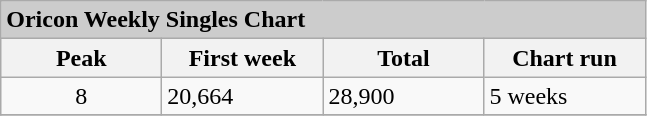<table class="wikitable">
<tr bgcolor="#CCCCCC">
<td colspan="4" width="400px"><strong>Oricon Weekly Singles Chart</strong></td>
</tr>
<tr>
<th width="100px">Peak</th>
<th width="100px">First week</th>
<th width="100px">Total</th>
<th width="100px">Chart run</th>
</tr>
<tr>
<td align="center">8</td>
<td>20,664</td>
<td>28,900</td>
<td>5 weeks</td>
</tr>
<tr>
</tr>
</table>
